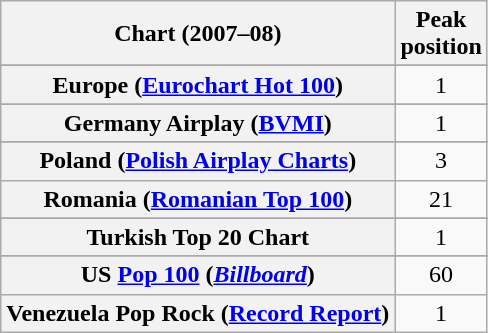<table class="wikitable sortable plainrowheaders" style="text-align:center">
<tr>
<th scope="col">Chart (2007–08)</th>
<th scope="col">Peak<br>position</th>
</tr>
<tr>
</tr>
<tr>
</tr>
<tr>
</tr>
<tr>
</tr>
<tr>
</tr>
<tr>
</tr>
<tr>
</tr>
<tr>
</tr>
<tr>
</tr>
<tr>
</tr>
<tr>
<th scope="row">Europe (<a href='#'>Eurochart Hot 100</a>)</th>
<td style="text-align:center;">1</td>
</tr>
<tr>
</tr>
<tr>
</tr>
<tr>
<th scope="row">Germany Airplay (<a href='#'>BVMI</a>)</th>
<td style="text-align:center;">1</td>
</tr>
<tr>
</tr>
<tr>
</tr>
<tr>
</tr>
<tr>
</tr>
<tr>
</tr>
<tr>
</tr>
<tr>
</tr>
<tr>
<th scope="row">Poland (<a href='#'>Polish Airplay Charts</a>)</th>
<td style="text-align:center;">3</td>
</tr>
<tr>
<th scope="row">Romania (<a href='#'>Romanian Top 100</a>)</th>
<td style="text-align:center;">21</td>
</tr>
<tr>
</tr>
<tr>
</tr>
<tr>
</tr>
<tr>
</tr>
<tr>
<th scope="row">Turkish Top 20 Chart</th>
<td style="text-align:center;">1</td>
</tr>
<tr>
</tr>
<tr>
</tr>
<tr>
</tr>
<tr>
</tr>
<tr>
<th scope="row">US <a href='#'>Pop 100</a> (<em><a href='#'>Billboard</a></em>)</th>
<td style="text-align:center;">60</td>
</tr>
<tr>
<th scope="row">Venezuela Pop Rock (<a href='#'>Record Report</a>)</th>
<td style="text-align:center;">1</td>
</tr>
</table>
